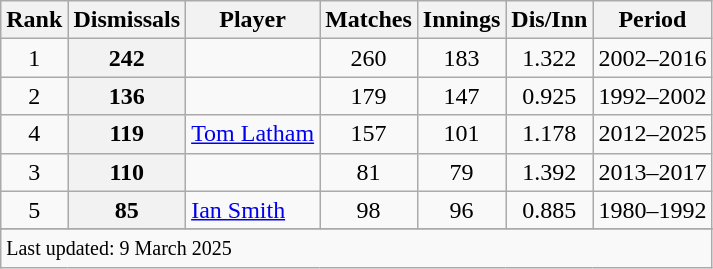<table class="wikitable plainrowheaders sortable">
<tr>
<th scope=col>Rank</th>
<th scope=col>Dismissals</th>
<th scope=col>Player</th>
<th scope=col>Matches</th>
<th scope=col>Innings</th>
<th scope=col>Dis/Inn</th>
<th scope=col>Period</th>
</tr>
<tr>
<td align=center>1</td>
<th scope=row style=text-align:center;>242</th>
<td></td>
<td align=center>260</td>
<td align=center>183</td>
<td align=center>1.322</td>
<td>2002–2016</td>
</tr>
<tr>
<td align=center>2</td>
<th scope=row style=text-align:center;>136</th>
<td></td>
<td align=center>179</td>
<td align=center>147</td>
<td align=center>0.925</td>
<td>1992–2002</td>
</tr>
<tr>
<td align="center">4</td>
<th scope="row" style="text-align:center;">119</th>
<td><a href='#'>Tom Latham</a></td>
<td align="center">157</td>
<td align="center">101</td>
<td align="center">1.178</td>
<td>2012–2025</td>
</tr>
<tr>
<td align=center>3</td>
<th scope=row style=text-align:center;>110</th>
<td></td>
<td align=center>81</td>
<td align=center>79</td>
<td align=center>1.392</td>
<td>2013–2017</td>
</tr>
<tr>
<td align=center>5</td>
<th scope=row style=text-align:center;>85</th>
<td><a href='#'>Ian Smith</a></td>
<td align=center>98</td>
<td align=center>96</td>
<td align=center>0.885</td>
<td>1980–1992</td>
</tr>
<tr>
</tr>
<tr class=sortbottom>
<td colspan=7><small>Last updated: 9 March 2025</small></td>
</tr>
</table>
